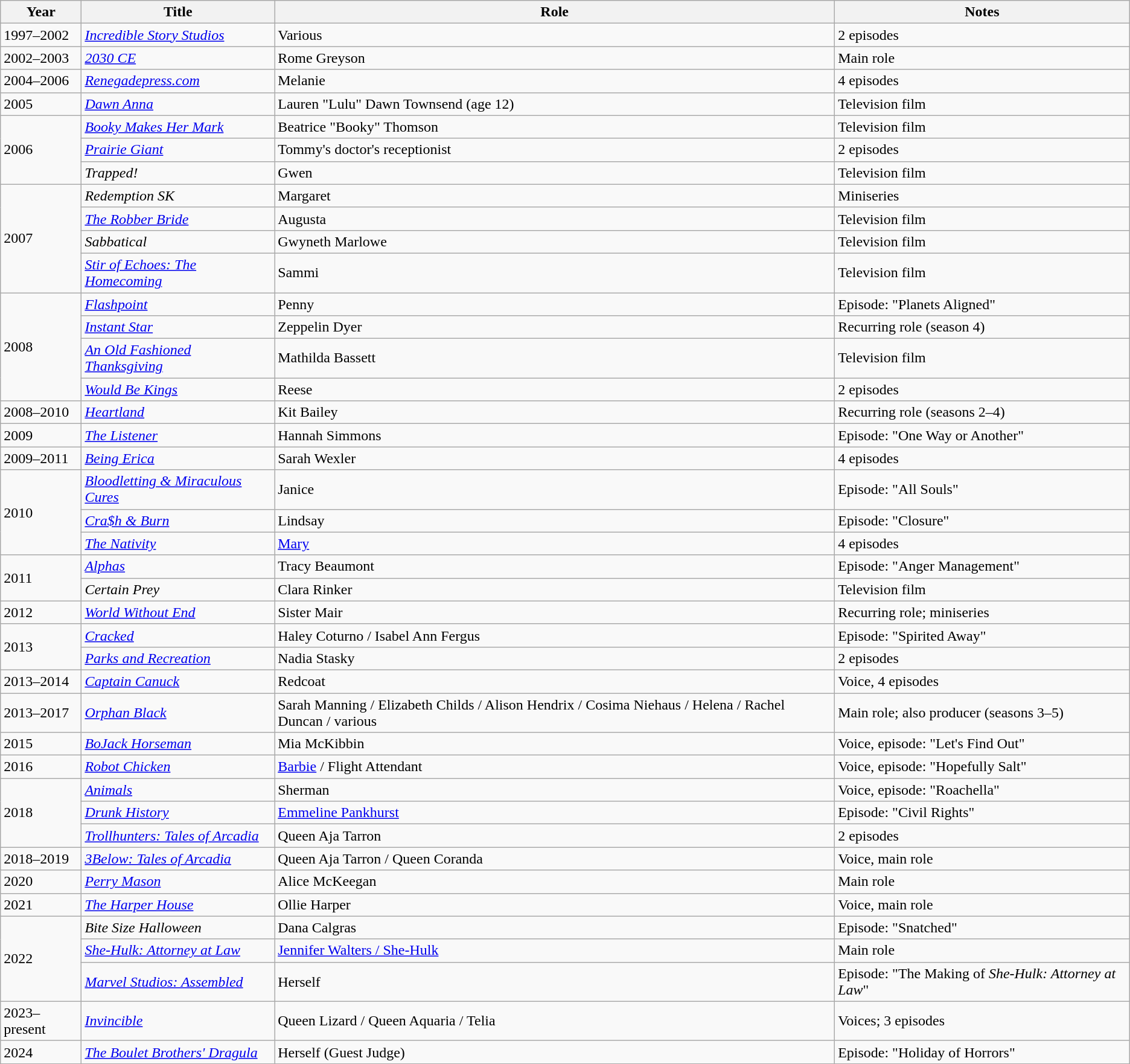<table class="wikitable sortable">
<tr>
<th scope="col">Year</th>
<th scope="col">Title</th>
<th scope="col" class="unsortable">Role</th>
<th scope="col" class="unsortable">Notes</th>
</tr>
<tr>
<td>1997–2002</td>
<td><em><a href='#'>Incredible Story Studios</a></em></td>
<td>Various</td>
<td>2 episodes</td>
</tr>
<tr>
<td>2002–2003</td>
<td data-sort-value="Twenty-thirty CE"><em><a href='#'>2030 CE</a></em></td>
<td>Rome Greyson</td>
<td>Main role</td>
</tr>
<tr>
<td>2004–2006</td>
<td><em><a href='#'>Renegadepress.com</a></em></td>
<td>Melanie</td>
<td>4 episodes</td>
</tr>
<tr>
<td>2005</td>
<td><em><a href='#'>Dawn Anna</a></em></td>
<td>Lauren "Lulu" Dawn Townsend (age 12)</td>
<td>Television film</td>
</tr>
<tr>
<td rowspan="3">2006</td>
<td><em><a href='#'>Booky Makes Her Mark</a></em></td>
<td>Beatrice "Booky" Thomson</td>
<td>Television film</td>
</tr>
<tr>
<td><em><a href='#'>Prairie Giant</a></em></td>
<td>Tommy's doctor's receptionist</td>
<td>2 episodes</td>
</tr>
<tr>
<td><em>Trapped!</em></td>
<td>Gwen</td>
<td>Television film</td>
</tr>
<tr>
<td rowspan="4">2007</td>
<td><em>Redemption SK</em></td>
<td>Margaret</td>
<td>Miniseries</td>
</tr>
<tr>
<td data-sort-value="Robber Bride, The"><em><a href='#'>The Robber Bride</a></em></td>
<td>Augusta</td>
<td>Television film</td>
</tr>
<tr>
<td><em>Sabbatical</em></td>
<td>Gwyneth Marlowe</td>
<td>Television film</td>
</tr>
<tr>
<td><em><a href='#'>Stir of Echoes: The Homecoming</a></em></td>
<td>Sammi</td>
<td>Television film</td>
</tr>
<tr>
<td rowspan="4">2008</td>
<td><em><a href='#'>Flashpoint</a></em></td>
<td>Penny</td>
<td>Episode: "Planets Aligned"</td>
</tr>
<tr>
<td><em><a href='#'>Instant Star</a></em></td>
<td>Zeppelin Dyer</td>
<td>Recurring role (season 4)</td>
</tr>
<tr>
<td data-sort-value="Old Fashioned Thanksgiving, An"><em><a href='#'>An Old Fashioned Thanksgiving</a></em></td>
<td>Mathilda Bassett</td>
<td>Television film</td>
</tr>
<tr>
<td><em><a href='#'>Would Be Kings</a></em></td>
<td>Reese</td>
<td>2 episodes</td>
</tr>
<tr>
<td>2008–2010</td>
<td><em><a href='#'>Heartland</a></em></td>
<td>Kit Bailey</td>
<td>Recurring role (seasons 2–4)</td>
</tr>
<tr>
<td>2009</td>
<td data-sort-value="Listener, The"><em><a href='#'>The Listener</a></em></td>
<td>Hannah Simmons</td>
<td>Episode: "One Way or Another"</td>
</tr>
<tr>
<td>2009–2011</td>
<td><em><a href='#'>Being Erica</a></em></td>
<td>Sarah Wexler</td>
<td>4 episodes</td>
</tr>
<tr>
<td rowspan="3">2010</td>
<td><em><a href='#'>Bloodletting & Miraculous Cures</a></em></td>
<td>Janice</td>
<td>Episode: "All Souls"</td>
</tr>
<tr>
<td><em><a href='#'>Cra$h & Burn</a></em></td>
<td>Lindsay</td>
<td>Episode: "Closure"</td>
</tr>
<tr>
<td data-sort-value="Nativity, The"><em><a href='#'>The Nativity</a></em></td>
<td><a href='#'>Mary</a></td>
<td>4 episodes</td>
</tr>
<tr>
<td rowspan="2">2011</td>
<td><em><a href='#'>Alphas</a></em></td>
<td>Tracy Beaumont</td>
<td>Episode: "Anger Management"</td>
</tr>
<tr>
<td><em>Certain Prey</em></td>
<td>Clara Rinker</td>
<td>Television film</td>
</tr>
<tr>
<td>2012</td>
<td><em><a href='#'>World Without End</a></em></td>
<td>Sister Mair</td>
<td>Recurring role; miniseries</td>
</tr>
<tr>
<td rowspan="2">2013</td>
<td><em><a href='#'>Cracked</a></em></td>
<td>Haley Coturno / Isabel Ann Fergus</td>
<td>Episode: "Spirited Away"</td>
</tr>
<tr>
<td><em><a href='#'>Parks and Recreation</a></em></td>
<td>Nadia Stasky</td>
<td>2 episodes</td>
</tr>
<tr>
<td>2013–2014</td>
<td><em><a href='#'>Captain Canuck</a></em></td>
<td>Redcoat</td>
<td>Voice, 4 episodes</td>
</tr>
<tr>
<td>2013–2017</td>
<td><em><a href='#'>Orphan Black</a></em></td>
<td>Sarah Manning / Elizabeth Childs / Alison Hendrix / Cosima Niehaus / Helena / Rachel Duncan / various</td>
<td>Main role; also producer (seasons 3–5)</td>
</tr>
<tr>
<td>2015</td>
<td><em><a href='#'>BoJack Horseman</a></em></td>
<td>Mia McKibbin</td>
<td>Voice, episode: "Let's Find Out"</td>
</tr>
<tr>
<td>2016</td>
<td><em><a href='#'>Robot Chicken</a></em></td>
<td><a href='#'>Barbie</a> / Flight Attendant</td>
<td>Voice, episode: "Hopefully Salt"</td>
</tr>
<tr>
<td rowspan="3">2018</td>
<td><em><a href='#'>Animals</a></em></td>
<td>Sherman</td>
<td>Voice, episode: "Roachella"</td>
</tr>
<tr>
<td><em><a href='#'>Drunk History</a></em></td>
<td><a href='#'>Emmeline Pankhurst</a></td>
<td>Episode: "Civil Rights"</td>
</tr>
<tr>
<td><em><a href='#'>Trollhunters: Tales of Arcadia</a></em></td>
<td>Queen Aja Tarron</td>
<td>2 episodes</td>
</tr>
<tr>
<td>2018–2019</td>
<td data-sort-value="Threebelow: Tales of Arcadia"><em><a href='#'>3Below: Tales of Arcadia</a></em></td>
<td>Queen Aja Tarron / Queen Coranda</td>
<td>Voice, main role</td>
</tr>
<tr>
<td>2020</td>
<td><em><a href='#'>Perry Mason</a></em></td>
<td>Alice McKeegan</td>
<td>Main role</td>
</tr>
<tr>
<td>2021</td>
<td data-sort-value="Harper House, The"><em><a href='#'>The Harper House</a></em></td>
<td>Ollie Harper</td>
<td>Voice, main role</td>
</tr>
<tr>
<td rowspan="3">2022</td>
<td><em>Bite Size Halloween</em></td>
<td>Dana Calgras</td>
<td>Episode: "Snatched"</td>
</tr>
<tr>
<td><em><a href='#'>She-Hulk: Attorney at Law</a></em></td>
<td><a href='#'>Jennifer Walters / She-Hulk</a></td>
<td>Main role</td>
</tr>
<tr>
<td><em><a href='#'>Marvel Studios: Assembled</a></em></td>
<td>Herself</td>
<td>Episode: "The Making of <em>She-Hulk: Attorney at Law</em>"</td>
</tr>
<tr>
<td>2023–present</td>
<td><em><a href='#'>Invincible</a></em></td>
<td>Queen Lizard / Queen Aquaria / Telia</td>
<td>Voices; 3 episodes</td>
</tr>
<tr>
<td>2024</td>
<td data-sort-value="Boulet Brothers' Dragula, The"><em><a href='#'>The Boulet Brothers' Dragula</a></em></td>
<td>Herself (Guest Judge)</td>
<td>Episode: "Holiday of Horrors"</td>
</tr>
</table>
